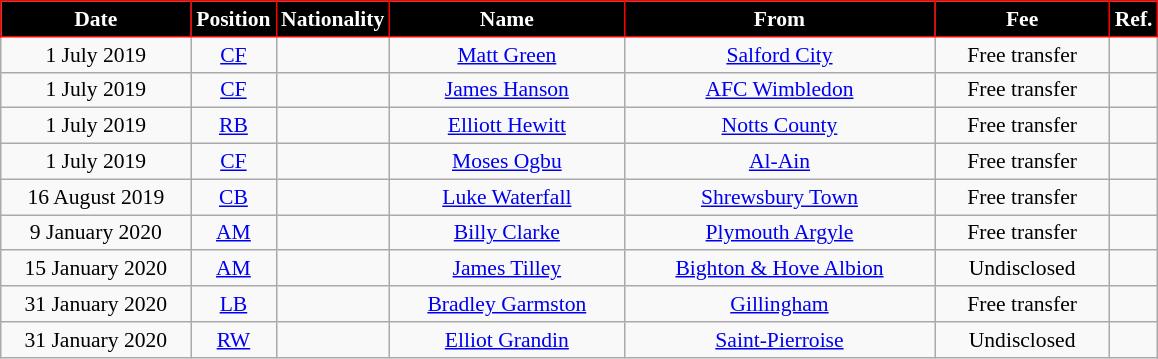<table class="wikitable" style="text-align:center; font-size:90%; ">
<tr>
<th style="background:black; color:#FFFFFF;border:1px solid red; width:120px;">Date</th>
<th style="background:black; color:#FFFFFF;border:1px solid red; width:50px;">Position</th>
<th style="background:black; color:#FFFFFF;border:1px solid red; width:50px;">Nationality</th>
<th style="background:black; color:#FFFFFF;border:1px solid red; width:150px;">Name</th>
<th style="background:black; color:#FFFFFF;border:1px solid red; width:200px;">From</th>
<th style="background:black; color:#FFFFFF;border:1px solid red; width:110px;">Fee</th>
<th style="background:black; color:#FFFFFF;border:1px solid red; width:25px;">Ref.</th>
</tr>
<tr>
<td>1 July 2019</td>
<td><a href='#'>CF</a></td>
<td></td>
<td><a href='#'>Matt Green</a></td>
<td> <a href='#'>Salford City</a></td>
<td>Free transfer</td>
<td></td>
</tr>
<tr>
<td>1 July 2019</td>
<td><a href='#'>CF</a></td>
<td></td>
<td><a href='#'>James Hanson</a></td>
<td> <a href='#'>AFC Wimbledon</a></td>
<td>Free transfer</td>
<td></td>
</tr>
<tr>
<td>1 July 2019</td>
<td><a href='#'>RB</a></td>
<td></td>
<td><a href='#'>Elliott Hewitt</a></td>
<td> <a href='#'>Notts County</a></td>
<td>Free transfer</td>
<td></td>
</tr>
<tr>
<td>1 July 2019</td>
<td><a href='#'>CF</a></td>
<td></td>
<td><a href='#'>Moses Ogbu</a></td>
<td> <a href='#'>Al-Ain</a></td>
<td>Free transfer</td>
<td></td>
</tr>
<tr>
<td>16 August 2019</td>
<td><a href='#'>CB</a></td>
<td></td>
<td><a href='#'>Luke Waterfall</a></td>
<td> <a href='#'>Shrewsbury Town</a></td>
<td>Free transfer</td>
<td></td>
</tr>
<tr>
<td>9 January 2020</td>
<td><a href='#'>AM</a></td>
<td></td>
<td><a href='#'>Billy Clarke</a></td>
<td> <a href='#'>Plymouth Argyle</a></td>
<td>Free transfer</td>
<td></td>
</tr>
<tr>
<td>15 January 2020</td>
<td><a href='#'>AM</a></td>
<td></td>
<td><a href='#'>James Tilley</a></td>
<td> <a href='#'>Bighton & Hove Albion</a></td>
<td>Undisclosed</td>
<td></td>
</tr>
<tr>
<td>31 January 2020</td>
<td><a href='#'>LB</a></td>
<td></td>
<td><a href='#'>Bradley Garmston</a></td>
<td> <a href='#'>Gillingham</a></td>
<td>Free transfer</td>
<td></td>
</tr>
<tr>
<td>31 January 2020</td>
<td><a href='#'>RW</a></td>
<td></td>
<td><a href='#'>Elliot Grandin</a></td>
<td> <a href='#'>Saint-Pierroise</a></td>
<td>Undisclosed</td>
<td></td>
</tr>
</table>
